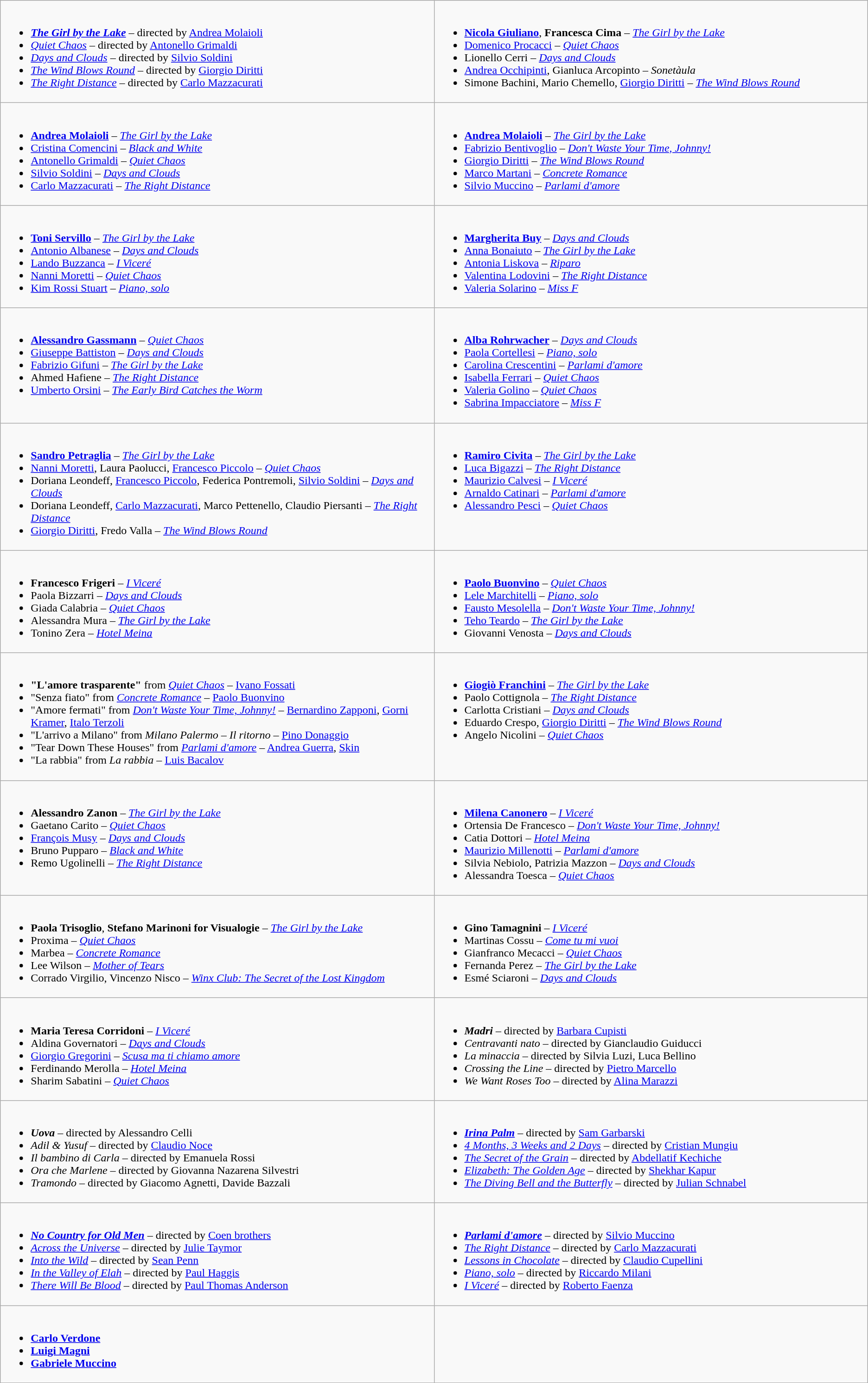<table class="wikitable" role="presentation">
<tr>
<td style="vertical-align:top; width:50%;"><br><ul><li><strong><em><a href='#'>The Girl by the Lake</a></em></strong> – directed by <a href='#'>Andrea Molaioli</a></li><li><em><a href='#'>Quiet Chaos</a></em> – directed by <a href='#'>Antonello Grimaldi</a></li><li><em><a href='#'>Days and Clouds</a></em> – directed by <a href='#'>Silvio Soldini</a></li><li><em><a href='#'>The Wind Blows Round</a></em> – directed by <a href='#'>Giorgio Diritti</a></li><li><em><a href='#'>The Right Distance</a></em> – directed by <a href='#'>Carlo Mazzacurati</a></li></ul></td>
<td style="vertical-align:top; width:50%;"><br><ul><li><strong><a href='#'>Nicola Giuliano</a></strong>, <strong>Francesca Cima</strong> – <em><a href='#'>The Girl by the Lake</a></em></li><li><a href='#'>Domenico Procacci</a>  – <em><a href='#'>Quiet Chaos</a></em></li><li>Lionello Cerri  – <em><a href='#'>Days and Clouds</a></em></li><li><a href='#'>Andrea Occhipinti</a>, Gianluca Arcopinto – <em>Sonetàula</em></li><li>Simone Bachini, Mario Chemello, <a href='#'>Giorgio Diritti</a>  – <em><a href='#'>The Wind Blows Round</a></em></li></ul></td>
</tr>
<tr>
<td style="vertical-align:top; width:50%;"><br><ul><li><strong><a href='#'>Andrea Molaioli</a></strong> – <em><a href='#'>The Girl by the Lake</a></em></li><li><a href='#'>Cristina Comencini</a> – <em><a href='#'>Black and White</a></em></li><li><a href='#'>Antonello Grimaldi</a> – <em><a href='#'>Quiet Chaos</a></em></li><li><a href='#'>Silvio Soldini</a> – <em><a href='#'>Days and Clouds</a></em></li><li><a href='#'>Carlo Mazzacurati</a> – <em><a href='#'>The Right Distance</a></em></li></ul></td>
<td style="vertical-align:top; width:50%;"><br><ul><li><strong><a href='#'>Andrea Molaioli</a></strong> – <em><a href='#'>The Girl by the Lake</a></em></li><li><a href='#'>Fabrizio Bentivoglio</a> – <em><a href='#'>Don't Waste Your Time, Johnny!</a></em></li><li><a href='#'>Giorgio Diritti</a> – <em><a href='#'>The Wind Blows Round</a></em></li><li><a href='#'>Marco Martani</a> – <em><a href='#'>Concrete Romance</a></em></li><li><a href='#'>Silvio Muccino</a> – <em><a href='#'>Parlami d'amore</a></em></li></ul></td>
</tr>
<tr>
<td style="vertical-align:top; width:50%;"><br><ul><li><strong><a href='#'>Toni Servillo</a></strong> – <em><a href='#'>The Girl by the Lake</a></em></li><li><a href='#'>Antonio Albanese</a> – <em><a href='#'>Days and Clouds</a></em></li><li><a href='#'>Lando Buzzanca</a> – <em><a href='#'>I Viceré</a></em></li><li><a href='#'>Nanni Moretti</a> – <em><a href='#'>Quiet Chaos</a></em></li><li><a href='#'>Kim Rossi Stuart</a> – <em><a href='#'>Piano, solo</a></em></li></ul></td>
<td style="vertical-align:top; width:50%;"><br><ul><li><strong><a href='#'>Margherita Buy</a></strong> – <em><a href='#'>Days and Clouds</a></em></li><li><a href='#'>Anna Bonaiuto</a> – <em><a href='#'>The Girl by the Lake</a></em></li><li><a href='#'>Antonia Liskova</a> – <em><a href='#'>Riparo</a></em></li><li><a href='#'>Valentina Lodovini</a> – <em><a href='#'>The Right Distance</a></em></li><li><a href='#'>Valeria Solarino</a> – <em><a href='#'>Miss F</a></em></li></ul></td>
</tr>
<tr>
<td style="vertical-align:top; width:50%;"><br><ul><li><strong><a href='#'>Alessandro Gassmann</a></strong> – <em><a href='#'>Quiet Chaos</a></em></li><li><a href='#'>Giuseppe Battiston</a> – <em><a href='#'>Days and Clouds</a></em></li><li><a href='#'>Fabrizio Gifuni</a> – <em><a href='#'>The Girl by the Lake</a></em></li><li>Ahmed Hafiene – <em><a href='#'>The Right Distance</a></em></li><li><a href='#'>Umberto Orsini</a> – <em><a href='#'>The Early Bird Catches the Worm</a></em></li></ul></td>
<td style="vertical-align:top; width:50%;"><br><ul><li><strong><a href='#'>Alba Rohrwacher</a></strong> – <em><a href='#'>Days and Clouds</a></em></li><li><a href='#'>Paola Cortellesi</a> – <em><a href='#'>Piano, solo</a></em></li><li><a href='#'>Carolina Crescentini</a> – <em><a href='#'>Parlami d'amore</a></em></li><li><a href='#'>Isabella Ferrari</a> – <em><a href='#'>Quiet Chaos</a></em></li><li><a href='#'>Valeria Golino</a> – <em><a href='#'>Quiet Chaos</a></em></li><li><a href='#'>Sabrina Impacciatore</a> – <em><a href='#'>Miss F</a></em></li></ul></td>
</tr>
<tr>
<td style="vertical-align:top; width:50%;"><br><ul><li><strong><a href='#'>Sandro Petraglia</a></strong> – <em><a href='#'>The Girl by the Lake</a></em></li><li><a href='#'>Nanni Moretti</a>, Laura Paolucci, <a href='#'>Francesco Piccolo</a> – <em><a href='#'>Quiet Chaos</a></em></li><li>Doriana Leondeff, <a href='#'>Francesco Piccolo</a>, Federica Pontremoli, <a href='#'>Silvio Soldini</a> – <em><a href='#'>Days and Clouds</a></em></li><li>Doriana Leondeff, <a href='#'>Carlo Mazzacurati</a>, Marco Pettenello, Claudio Piersanti  – <em><a href='#'>The Right Distance</a></em></li><li><a href='#'>Giorgio Diritti</a>, Fredo Valla – <em><a href='#'>The Wind Blows Round</a></em></li></ul></td>
<td style="vertical-align:top; width:50%;"><br><ul><li><strong><a href='#'>Ramiro Civita</a></strong> – <em><a href='#'>The Girl by the Lake</a></em></li><li><a href='#'>Luca Bigazzi</a> – <em><a href='#'>The Right Distance</a></em></li><li><a href='#'>Maurizio Calvesi</a> – <em><a href='#'>I Viceré</a></em></li><li><a href='#'>Arnaldo Catinari</a> – <em><a href='#'>Parlami d'amore</a></em></li><li><a href='#'>Alessandro Pesci</a> – <em><a href='#'>Quiet Chaos</a></em></li></ul></td>
</tr>
<tr>
<td style="vertical-align:top; width:50%;"><br><ul><li><strong>Francesco Frigeri</strong> – <em><a href='#'>I Viceré</a></em></li><li>Paola Bizzarri – <em><a href='#'>Days and Clouds</a></em></li><li>Giada Calabria  – <em><a href='#'>Quiet Chaos</a></em></li><li>Alessandra Mura  – <em><a href='#'>The Girl by the Lake</a></em></li><li>Tonino Zera  – <em><a href='#'>Hotel Meina</a></em></li></ul></td>
<td style="vertical-align:top; width:50%;"><br><ul><li><strong><a href='#'>Paolo Buonvino</a></strong> – <em><a href='#'>Quiet Chaos</a></em></li><li><a href='#'>Lele Marchitelli</a> – <em><a href='#'>Piano, solo</a></em></li><li><a href='#'>Fausto Mesolella</a> – <em><a href='#'>Don't Waste Your Time, Johnny!</a></em></li><li><a href='#'>Teho Teardo</a> – <em><a href='#'>The Girl by the Lake</a></em></li><li>Giovanni Venosta  – <em><a href='#'>Days and Clouds</a></em></li></ul></td>
</tr>
<tr>
<td style="vertical-align:top; width:50%;"><br><ul><li><strong>"L'amore trasparente"</strong> from <em><a href='#'>Quiet Chaos</a></em> –  <a href='#'>Ivano Fossati</a></li><li>"Senza fiato" from <em><a href='#'>Concrete Romance</a></em> –  <a href='#'>Paolo Buonvino</a></li><li>"Amore fermati" from <em><a href='#'>Don't Waste Your Time, Johnny!</a></em> – <a href='#'>Bernardino Zapponi</a>, <a href='#'>Gorni Kramer</a>, <a href='#'>Italo Terzoli</a></li><li>"L'arrivo a Milano" from <em>Milano Palermo – Il ritorno</em> – <a href='#'>Pino Donaggio</a></li><li>"Tear Down These Houses" from <em><a href='#'>Parlami d'amore</a></em> –   <a href='#'>Andrea Guerra</a>, <a href='#'>Skin</a></li><li>"La rabbia" from <em>La rabbia</em> –  <a href='#'>Luis Bacalov</a></li></ul></td>
<td style="vertical-align:top; width:50%;"><br><ul><li><strong><a href='#'>Giogiò Franchini</a></strong> – <em><a href='#'>The Girl by the Lake</a></em></li><li>Paolo Cottignola  – <em><a href='#'>The Right Distance</a></em></li><li>Carlotta Cristiani  – <em><a href='#'>Days and Clouds</a></em></li><li>Eduardo Crespo, <a href='#'>Giorgio Diritti</a> – <em><a href='#'>The Wind Blows Round</a></em></li><li>Angelo Nicolini  – <em><a href='#'>Quiet Chaos</a></em></li></ul></td>
</tr>
<tr>
<td style="vertical-align:top; width:50%;"><br><ul><li><strong>Alessandro Zanon</strong> – <em><a href='#'>The Girl by the Lake</a></em></li><li>Gaetano Carito  – <em><a href='#'>Quiet Chaos</a></em></li><li><a href='#'>François Musy</a> – <em><a href='#'>Days and Clouds</a></em></li><li>Bruno Pupparo – <em><a href='#'>Black and White</a></em></li><li>Remo Ugolinelli – <em><a href='#'>The Right Distance</a></em></li></ul></td>
<td style="vertical-align:top; width:50%;"><br><ul><li><strong><a href='#'>Milena Canonero</a></strong> – <em><a href='#'>I Viceré</a></em></li><li>Ortensia De Francesco – <em><a href='#'>Don't Waste Your Time, Johnny!</a></em></li><li>Catia Dottori – <em><a href='#'>Hotel Meina</a></em></li><li><a href='#'>Maurizio Millenotti</a> – <em><a href='#'>Parlami d'amore</a></em></li><li>Silvia Nebiolo, Patrizia Mazzon – <em><a href='#'>Days and Clouds</a></em></li><li>Alessandra Toesca  – <em><a href='#'>Quiet Chaos</a></em></li></ul></td>
</tr>
<tr>
<td style="vertical-align:top; width:50%;"><br><ul><li><strong>Paola Trisoglio</strong>, <strong>Stefano Marinoni for Visualogie</strong> – <em><a href='#'>The Girl by the Lake</a></em></li><li>Proxima – <em><a href='#'>Quiet Chaos</a></em></li><li>Marbea – <em><a href='#'>Concrete Romance</a></em></li><li>Lee Wilson – <em><a href='#'>Mother of Tears</a></em></li><li>Corrado Virgilio, Vincenzo Nisco – <em><a href='#'>Winx Club: The Secret of the Lost Kingdom</a></em></li></ul></td>
<td style="vertical-align:top; width:50%;"><br><ul><li><strong>Gino Tamagnini</strong> – <em><a href='#'>I Viceré</a></em></li><li>Martinas Cossu – <em><a href='#'>Come tu mi vuoi</a></em></li><li>Gianfranco Mecacci – <em><a href='#'>Quiet Chaos</a></em></li><li>Fernanda Perez – <em><a href='#'>The Girl by the Lake</a></em></li><li>Esmé Sciaroni – <em><a href='#'>Days and Clouds</a></em></li></ul></td>
</tr>
<tr>
<td style="vertical-align:top; width:50%;"><br><ul><li><strong>Maria Teresa Corridoni</strong> – <em><a href='#'>I Viceré</a></em></li><li>Aldina Governatori – <em><a href='#'>Days and Clouds</a></em></li><li><a href='#'>Giorgio Gregorini</a> – <em><a href='#'>Scusa ma ti chiamo amore</a></em></li><li>Ferdinando Merolla – <em><a href='#'>Hotel Meina</a></em></li><li>Sharim Sabatini – <em><a href='#'>Quiet Chaos</a></em></li></ul></td>
<td style="vertical-align:top; width:50%;"><br><ul><li><strong><em>Madri </em></strong> – directed by <a href='#'>Barbara Cupisti</a></li><li><em>Centravanti nato</em> – directed by Gianclaudio Guiducci</li><li><em>La minaccia</em> – directed by Silvia Luzi, Luca Bellino</li><li><em>Crossing the Line </em> – directed by <a href='#'>Pietro Marcello</a></li><li><em>We Want Roses Too</em> – directed by <a href='#'>Alina Marazzi</a></li></ul></td>
</tr>
<tr>
<td style="vertical-align:top; width:50%;"><br><ul><li><strong><em>Uova</em></strong> – directed by Alessandro Celli</li><li><em>Adil & Yusuf</em> – directed by <a href='#'>Claudio Noce</a></li><li><em>Il bambino di Carla</em> – directed by  Emanuela Rossi</li><li><em>Ora che Marlene</em> – directed by Giovanna Nazarena Silvestri</li><li><em>Tramondo</em> – directed by Giacomo Agnetti, Davide Bazzali</li></ul></td>
<td style="vertical-align:top; width:50%;"><br><ul><li><strong><em><a href='#'>Irina Palm</a></em></strong> – directed by <a href='#'>Sam Garbarski</a></li><li><em><a href='#'>4 Months, 3 Weeks and 2 Days</a></em> – directed by <a href='#'>Cristian Mungiu</a></li><li><em> <a href='#'>The Secret of the Grain</a></em> – directed by <a href='#'>Abdellatif Kechiche</a></li><li><em><a href='#'>Elizabeth: The Golden Age</a></em> – directed by <a href='#'>Shekhar Kapur</a></li><li><em><a href='#'>The Diving Bell and the Butterfly</a></em> – directed by <a href='#'>Julian Schnabel</a></li></ul></td>
</tr>
<tr>
<td style="vertical-align:top; width:50%;"><br><ul><li><strong><em><a href='#'>No Country for Old Men</a></em></strong>  – directed by <a href='#'>Coen brothers</a></li><li><em><a href='#'>Across the Universe</a> </em> – directed by <a href='#'>Julie Taymor</a></li><li><em><a href='#'>Into the Wild</a> </em> – directed by <a href='#'>Sean Penn</a></li><li><em><a href='#'>In the Valley of Elah</a></em> – directed by <a href='#'>Paul Haggis</a></li><li><em><a href='#'>There Will Be Blood</a></em> – directed by <a href='#'>Paul Thomas Anderson</a></li></ul></td>
<td style="vertical-align:top; width:50%;"><br><ul><li><strong><em><a href='#'>Parlami d'amore</a></em></strong> – directed by <a href='#'>Silvio Muccino</a></li><li><em><a href='#'>The Right Distance</a></em> – directed by <a href='#'>Carlo Mazzacurati</a></li><li><em><a href='#'>Lessons in Chocolate</a></em> – directed by <a href='#'>Claudio Cupellini</a></li><li><em><a href='#'>Piano, solo</a></em> – directed by <a href='#'>Riccardo Milani</a></li><li><em><a href='#'>I Viceré</a></em> – directed by <a href='#'>Roberto Faenza</a></li></ul></td>
</tr>
<tr>
<td style="vertical-align:top; width:50%;"><br><ul><li><strong><a href='#'>Carlo Verdone</a></strong></li><li><strong><a href='#'>Luigi Magni</a></strong></li><li><strong><a href='#'>Gabriele Muccino</a></strong></li></ul></td>
</tr>
</table>
